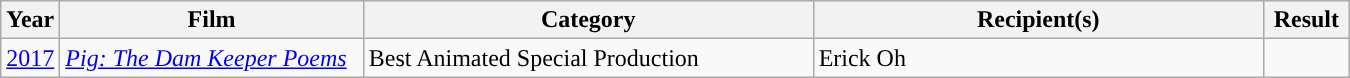<table class="wikitable sortable" style="max-width: 900px;">
<tr>
<th width=30px>Year</th>
<th width=200px>Film</th>
<th width=300px>Category</th>
<th width=300px>Recipient(s)</th>
<th width=50px>Result</th>
</tr>
<tr>
<td><a href='#'>2017</a></td>
<td><em><a href='#'>Pig: The Dam Keeper Poems</a></em></td>
<td>Best Animated Special Production</td>
<td rowspan="2">Erick Oh</td>
<td></td>
</tr>
</table>
